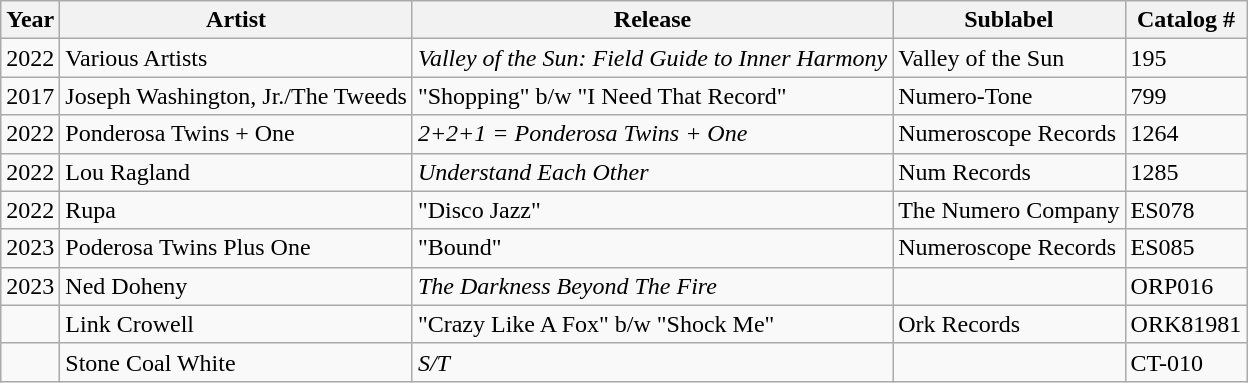<table class="wikitable sortable">
<tr>
<th>Year</th>
<th>Artist</th>
<th>Release</th>
<th>Sublabel</th>
<th>Catalog #</th>
</tr>
<tr>
<td>2022</td>
<td>Various Artists</td>
<td><em>Valley of the Sun: Field Guide to Inner Harmony</em></td>
<td>Valley of the Sun</td>
<td>195</td>
</tr>
<tr>
<td>2017</td>
<td>Joseph Washington, Jr./The Tweeds</td>
<td>"Shopping" b/w "I Need That Record"</td>
<td>Numero-Tone</td>
<td>799</td>
</tr>
<tr>
<td>2022</td>
<td>Ponderosa Twins + One</td>
<td><em>2+2+1 = Ponderosa Twins + One</em></td>
<td>Numeroscope Records</td>
<td>1264</td>
</tr>
<tr>
<td>2022</td>
<td>Lou Ragland</td>
<td><em>Understand Each Other</em></td>
<td>Num Records</td>
<td>1285</td>
</tr>
<tr>
<td>2022</td>
<td>Rupa</td>
<td>"Disco Jazz"</td>
<td>The Numero Company</td>
<td>ES078</td>
</tr>
<tr>
<td>2023</td>
<td>Poderosa Twins Plus One</td>
<td>"Bound"</td>
<td>Numeroscope Records</td>
<td>ES085</td>
</tr>
<tr>
<td>2023</td>
<td>Ned Doheny</td>
<td><em>The Darkness Beyond The Fire</em></td>
<td></td>
<td>ORP016</td>
</tr>
<tr>
<td></td>
<td>Link Crowell</td>
<td>"Crazy Like A Fox" b/w "Shock Me"</td>
<td>Ork Records</td>
<td>ORK81981</td>
</tr>
<tr>
<td></td>
<td>Stone Coal White</td>
<td><em>S/T</em></td>
<td></td>
<td>CT-010</td>
</tr>
</table>
